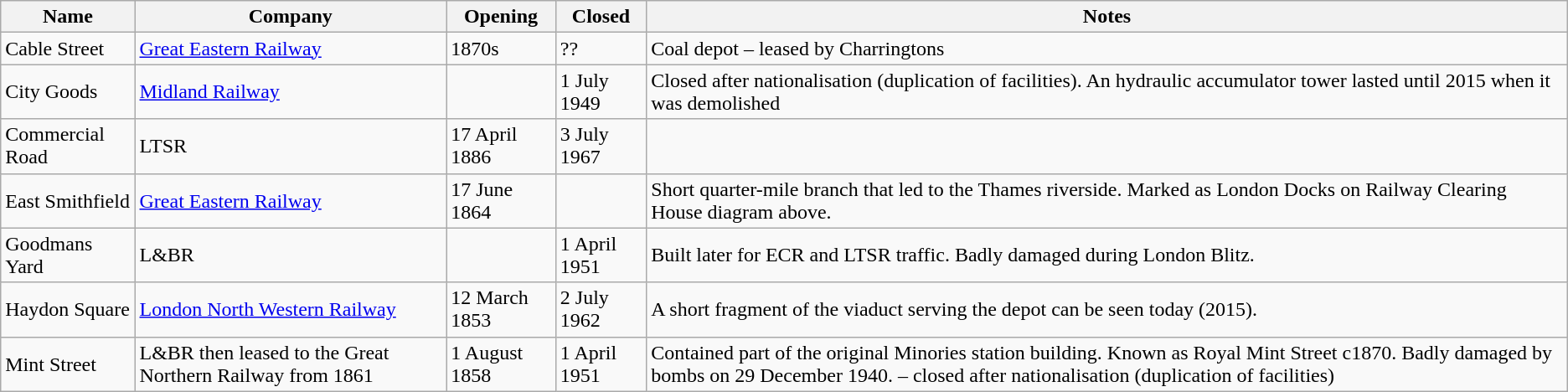<table class="wikitable">
<tr>
<th>Name</th>
<th>Company</th>
<th>Opening</th>
<th>Closed</th>
<th>Notes</th>
</tr>
<tr>
<td>Cable Street</td>
<td><a href='#'>Great Eastern Railway</a></td>
<td>1870s</td>
<td>??</td>
<td>Coal depot – leased by Charringtons</td>
</tr>
<tr>
<td>City Goods</td>
<td><a href='#'>Midland Railway</a></td>
<td></td>
<td>1 July 1949</td>
<td>Closed after nationalisation (duplication of facilities). An hydraulic accumulator tower lasted until 2015 when it was demolished</td>
</tr>
<tr>
<td>Commercial Road</td>
<td>LTSR</td>
<td>17 April 1886</td>
<td>3 July 1967</td>
<td></td>
</tr>
<tr>
<td>East Smithfield</td>
<td><a href='#'>Great Eastern Railway</a></td>
<td>17 June 1864</td>
<td></td>
<td>Short quarter-mile branch that led to the Thames riverside. Marked as London Docks on Railway Clearing House diagram above.</td>
</tr>
<tr>
<td>Goodmans Yard</td>
<td>L&BR</td>
<td></td>
<td>1 April 1951</td>
<td>Built later for ECR and LTSR traffic. Badly damaged during London Blitz.</td>
</tr>
<tr>
<td>Haydon Square</td>
<td><a href='#'>London North Western Railway</a></td>
<td>12 March 1853</td>
<td>2 July 1962</td>
<td>A short fragment of the viaduct serving the depot can be seen today (2015).</td>
</tr>
<tr>
<td>Mint Street</td>
<td>L&BR then leased to the Great Northern Railway from 1861</td>
<td>1 August 1858</td>
<td>1 April 1951</td>
<td>Contained part of the original Minories station building.  Known as Royal Mint Street c1870. Badly damaged by bombs on 29 December 1940. – closed after nationalisation (duplication of facilities)</td>
</tr>
</table>
